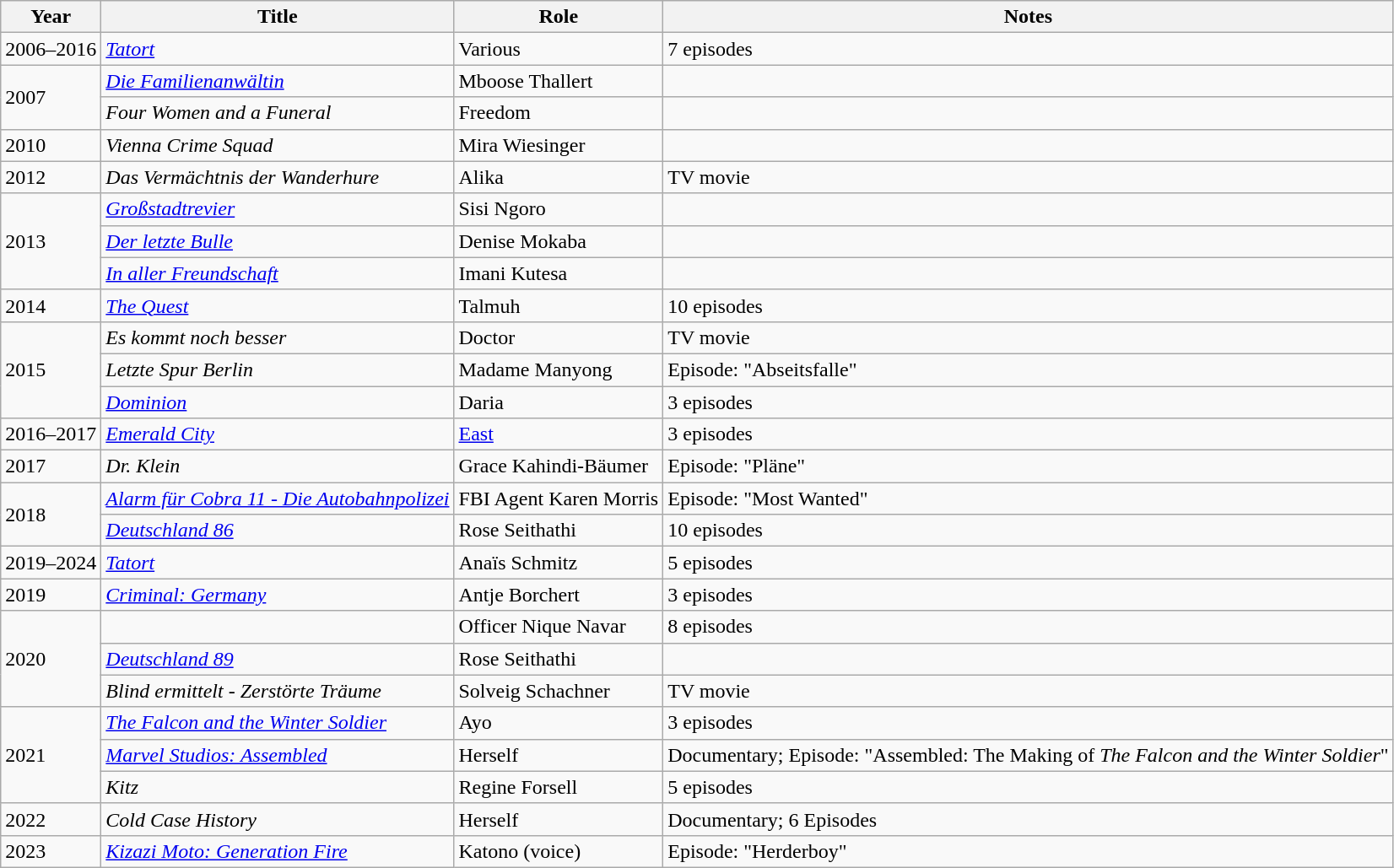<table class="wikitable sortable">
<tr>
<th>Year</th>
<th>Title</th>
<th>Role</th>
<th>Notes</th>
</tr>
<tr>
<td>2006–2016</td>
<td><em><a href='#'>Tatort</a></em></td>
<td>Various</td>
<td>7 episodes</td>
</tr>
<tr>
<td rowspan="2">2007</td>
<td><em><a href='#'>Die Familienanwältin</a></em></td>
<td>Mboose Thallert</td>
<td></td>
</tr>
<tr>
<td><em>Four Women and a Funeral</em></td>
<td>Freedom</td>
<td></td>
</tr>
<tr>
<td>2010</td>
<td><em>Vienna Crime Squad</em></td>
<td>Mira Wiesinger</td>
<td></td>
</tr>
<tr>
<td>2012</td>
<td><em>Das Vermächtnis der Wanderhure</em></td>
<td>Alika</td>
<td>TV movie</td>
</tr>
<tr>
<td rowspan="3">2013</td>
<td><em><a href='#'>Großstadtrevier</a></em></td>
<td>Sisi Ngoro</td>
<td></td>
</tr>
<tr>
<td><em><a href='#'>Der letzte Bulle</a></em></td>
<td>Denise Mokaba</td>
<td></td>
</tr>
<tr>
<td><em><a href='#'>In aller Freundschaft</a></em></td>
<td>Imani Kutesa</td>
<td></td>
</tr>
<tr>
<td>2014</td>
<td><em><a href='#'>The Quest</a></em></td>
<td>Talmuh</td>
<td>10 episodes</td>
</tr>
<tr>
<td rowspan="3">2015</td>
<td><em>Es kommt noch besser</em></td>
<td>Doctor</td>
<td>TV movie</td>
</tr>
<tr>
<td><em>Letzte Spur Berlin</em></td>
<td>Madame Manyong</td>
<td>Episode: "Abseitsfalle"</td>
</tr>
<tr>
<td><em><a href='#'>Dominion</a></em></td>
<td>Daria</td>
<td>3 episodes</td>
</tr>
<tr>
<td>2016–2017</td>
<td><em><a href='#'>Emerald City</a></em></td>
<td><a href='#'>East</a></td>
<td>3 episodes</td>
</tr>
<tr>
<td>2017</td>
<td><em>Dr. Klein</em></td>
<td>Grace Kahindi-Bäumer</td>
<td>Episode: "Pläne"</td>
</tr>
<tr>
<td rowspan="2">2018</td>
<td><em><a href='#'>Alarm für Cobra 11 - Die Autobahnpolizei</a></em></td>
<td>FBI Agent Karen Morris</td>
<td>Episode: "Most Wanted"</td>
</tr>
<tr>
<td><em><a href='#'>Deutschland 86</a></em></td>
<td>Rose Seithathi</td>
<td>10 episodes</td>
</tr>
<tr>
<td>2019–2024</td>
<td><em><a href='#'>Tatort</a></em></td>
<td>Anaïs Schmitz</td>
<td>5 episodes</td>
</tr>
<tr>
<td>2019</td>
<td><em><a href='#'>Criminal: Germany</a></em></td>
<td>Antje Borchert</td>
<td>3 episodes</td>
</tr>
<tr>
<td rowspan="3">2020</td>
<td><em></em></td>
<td>Officer Nique Navar</td>
<td>8 episodes</td>
</tr>
<tr>
<td><em><a href='#'>Deutschland 89</a></em></td>
<td>Rose Seithathi</td>
<td></td>
</tr>
<tr>
<td><em>Blind ermittelt - Zerstörte Träume</em></td>
<td>Solveig Schachner</td>
<td>TV movie</td>
</tr>
<tr>
<td rowspan="3">2021</td>
<td><em><a href='#'>The Falcon and the Winter Soldier</a></em></td>
<td>Ayo</td>
<td>3 episodes</td>
</tr>
<tr>
<td><em><a href='#'>Marvel Studios: Assembled</a></em></td>
<td>Herself</td>
<td>Documentary; Episode: "Assembled: The Making of <em>The Falcon and the Winter Soldier</em>"</td>
</tr>
<tr>
<td><em>Kitz</em></td>
<td>Regine Forsell</td>
<td>5 episodes</td>
</tr>
<tr>
<td>2022</td>
<td><em>Cold Case History</em></td>
<td>Herself</td>
<td>Documentary; 6 Episodes</td>
</tr>
<tr>
<td>2023</td>
<td><em><a href='#'>Kizazi Moto: Generation Fire</a></em></td>
<td>Katono (voice)</td>
<td>Episode: "Herderboy"</td>
</tr>
</table>
